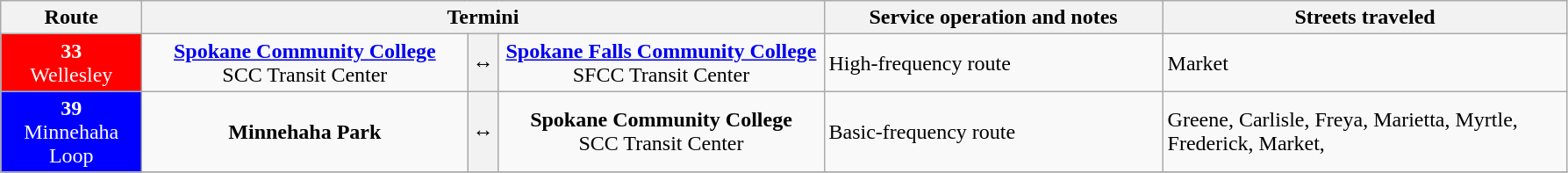<table class=wikitable style="font-size: 100%;" text-valign="center"|>
<tr>
<th width="100px">Route</th>
<th colspan=3>Termini</th>
<th width="250px">Service operation and notes</th>
<th width="300px">Streets traveled</th>
</tr>
<tr>
<td style="background:red; color:white" align="center" valign=center><div><strong>33</strong><br>Wellesley</div></td>
<td ! width="240px" align="center"><strong><a href='#'>Spokane Community College</a></strong><br>SCC Transit Center<br></td>
<th><span>↔</span></th>
<td ! width="240px" align="center"><strong><a href='#'>Spokane Falls Community College</a></strong><br>SFCC Transit Center<br></td>
<td>High-frequency route</td>
<td>Market</td>
</tr>
<tr>
<td style="background:blue; color:white" align="center" valign=center><div><strong>39</strong><br>Minnehaha Loop</div></td>
<td ! width="240px" align="center"><strong>Minnehaha Park</strong><br></td>
<th><span>↔</span></th>
<td ! width="240px" align="center"><strong>Spokane Community College</strong><br>SCC Transit Center<br></td>
<td>Basic-frequency route</td>
<td>Greene, Carlisle, Freya, Marietta, Myrtle, Frederick, Market,</td>
</tr>
<tr>
</tr>
</table>
